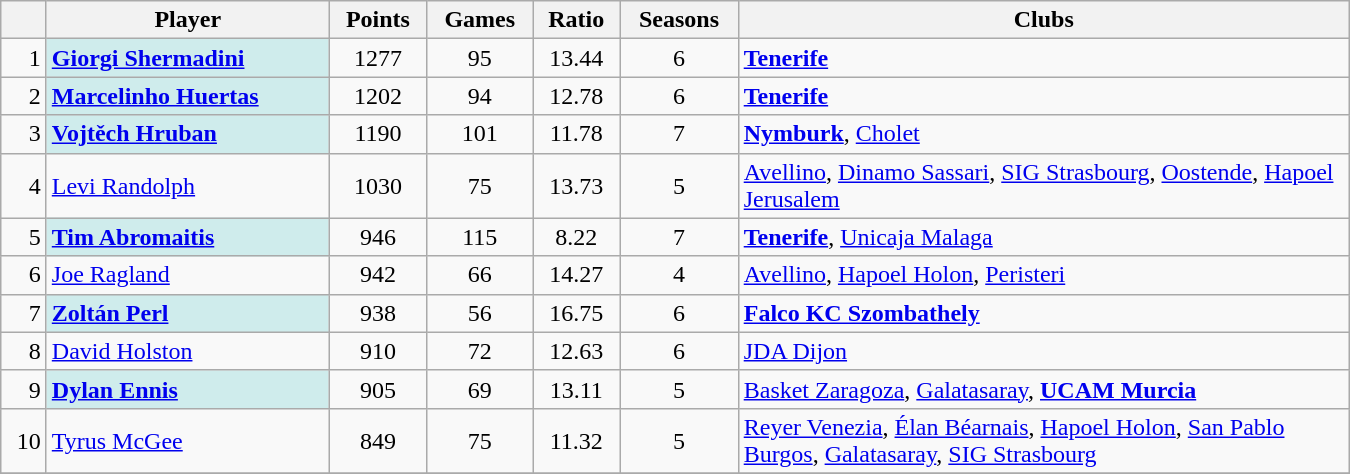<table class="wikitable" width="900">
<tr>
<th></th>
<th>Player</th>
<th>Points</th>
<th>Games</th>
<th>Ratio</th>
<th>Seasons</th>
<th width=400>Clubs</th>
</tr>
<tr>
<td align="right">1</td>
<td bgcolor="#CFECEC"> <strong><a href='#'>Giorgi Shermadini</a></strong></td>
<td align=center>1277</td>
<td align="center">95</td>
<td align="center">13.44</td>
<td align="center">6</td>
<td><strong><a href='#'>Tenerife</a></strong></td>
</tr>
<tr>
<td align="right">2</td>
<td bgcolor="#CFECEC"> <strong><a href='#'>Marcelinho Huertas</a></strong></td>
<td align=center>1202</td>
<td align="center">94</td>
<td align="center">12.78</td>
<td align="center">6</td>
<td><strong><a href='#'>Tenerife</a></strong></td>
</tr>
<tr>
<td align="right">3</td>
<td bgcolor="#CFECEC"> <strong><a href='#'>Vojtěch Hruban</a></strong></td>
<td align="center">1190</td>
<td align="center">101</td>
<td align="center">11.78</td>
<td align="center">7</td>
<td><strong><a href='#'>Nymburk</a></strong>, <a href='#'>Cholet</a></td>
</tr>
<tr>
<td align="right">4</td>
<td> <a href='#'>Levi Randolph</a></td>
<td align=center>1030</td>
<td align="center">75</td>
<td align="center">13.73</td>
<td align="center">5</td>
<td><a href='#'>Avellino</a>, <a href='#'>Dinamo Sassari</a>, <a href='#'>SIG Strasbourg</a>, <a href='#'>Oostende</a>, <a href='#'>Hapoel Jerusalem</a></td>
</tr>
<tr>
<td align="right">5</td>
<td bgcolor="#CFECEC"> <strong><a href='#'>Tim Abromaitis</a></strong></td>
<td align="center">946</td>
<td align="center">115</td>
<td align="center">8.22</td>
<td align="center">7</td>
<td><strong><a href='#'>Tenerife</a></strong>, <a href='#'>Unicaja Malaga</a></td>
</tr>
<tr>
<td align="right">6</td>
<td> <a href='#'>Joe Ragland</a></td>
<td align="center">942</td>
<td align="center">66</td>
<td align="center">14.27</td>
<td align="center">4</td>
<td><a href='#'>Avellino</a>, <a href='#'>Hapoel Holon</a>, <a href='#'>Peristeri</a></td>
</tr>
<tr>
<td align="right">7</td>
<td bgcolor="#CFECEC"> <strong><a href='#'>Zoltán Perl</a></strong></td>
<td align=center>938</td>
<td align="center">56</td>
<td align="center">16.75</td>
<td align="center">6</td>
<td><strong><a href='#'>Falco KC Szombathely</a></strong></td>
</tr>
<tr>
<td align="right">8</td>
<td> <a href='#'>David Holston</a></td>
<td align=center>910</td>
<td align="center">72</td>
<td align="center">12.63</td>
<td align="center">6</td>
<td><a href='#'>JDA Dijon</a></td>
</tr>
<tr>
<td align="right">9</td>
<td bgcolor="#CFECEC"> <strong><a href='#'>Dylan Ennis</a></strong></td>
<td align="center">905</td>
<td align="center">69</td>
<td align="center">13.11</td>
<td align="center">5</td>
<td><a href='#'>Basket Zaragoza</a>, <a href='#'>Galatasaray</a>, <strong><a href='#'>UCAM Murcia</a></strong></td>
</tr>
<tr>
<td align="right">10</td>
<td> <a href='#'>Tyrus McGee</a></td>
<td align="center">849</td>
<td align="center">75</td>
<td align="center">11.32</td>
<td align="center">5</td>
<td><a href='#'>Reyer Venezia</a>, <a href='#'>Élan Béarnais</a>, <a href='#'>Hapoel Holon</a>, <a href='#'>San Pablo Burgos</a>, <a href='#'>Galatasaray</a>, <a href='#'>SIG Strasbourg</a></td>
</tr>
<tr>
</tr>
</table>
